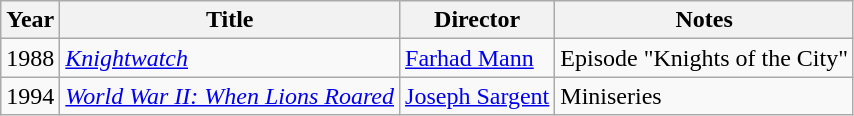<table class="wikitable">
<tr>
<th>Year</th>
<th>Title</th>
<th>Director</th>
<th>Notes</th>
</tr>
<tr>
<td>1988</td>
<td><em><a href='#'>Knightwatch</a></em></td>
<td><a href='#'>Farhad Mann</a></td>
<td>Episode "Knights of the City"</td>
</tr>
<tr>
<td>1994</td>
<td><em><a href='#'>World War II: When Lions Roared</a></em></td>
<td><a href='#'>Joseph Sargent</a></td>
<td>Miniseries</td>
</tr>
</table>
